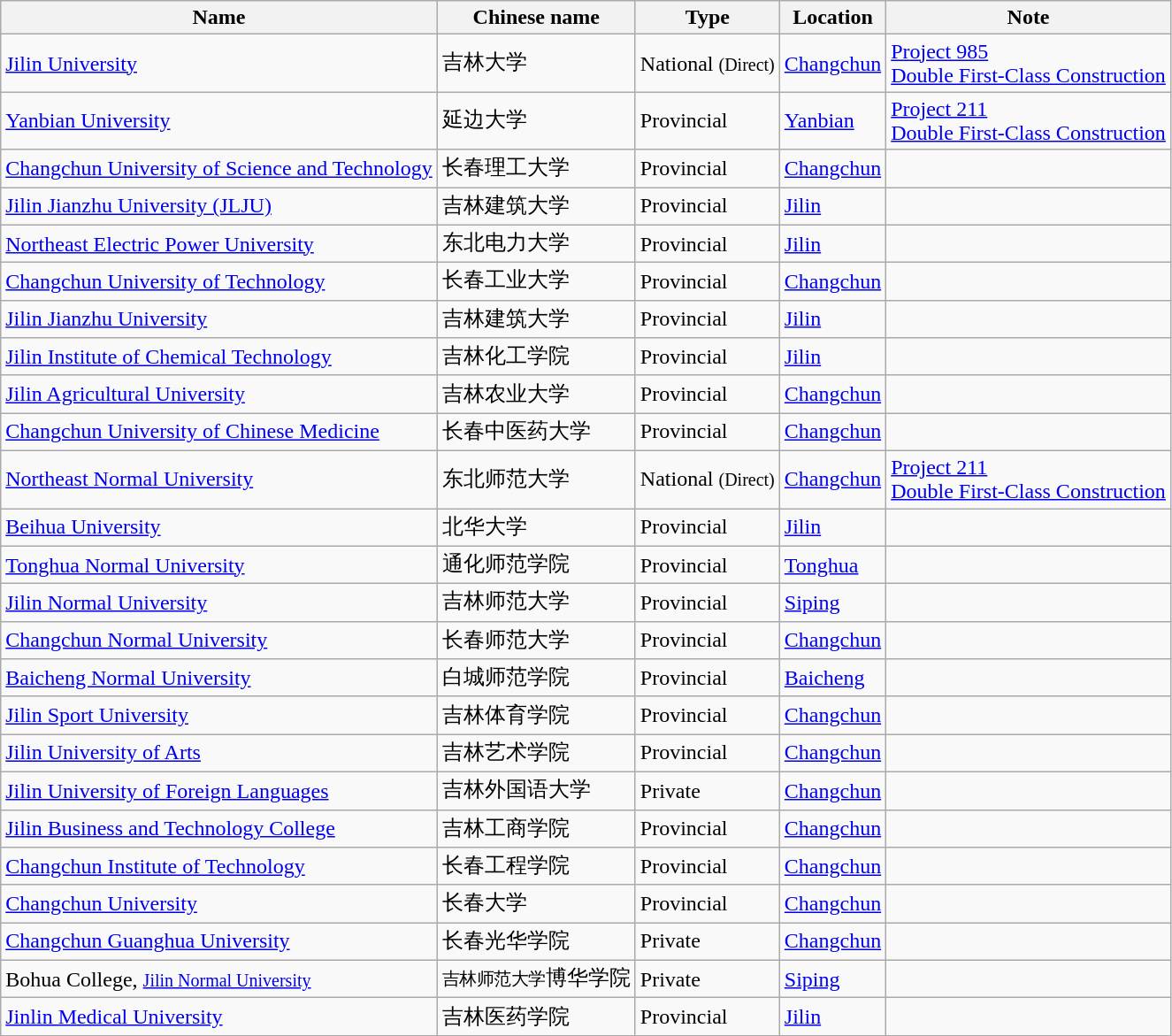<table class="wikitable + sortable">
<tr>
<th>Name</th>
<th>Chinese name</th>
<th>Type</th>
<th>Location</th>
<th>Note</th>
</tr>
<tr>
<td><a href='#'>Jilin University</a></td>
<td>吉林大学</td>
<td>National <small>(Direct)</small></td>
<td><a href='#'>Changchun</a></td>
<td><a href='#'>Project 985</a><br><a href='#'>Double First-Class Construction</a></td>
</tr>
<tr>
<td><a href='#'>Yanbian University</a></td>
<td>延边大学</td>
<td>Provincial</td>
<td><a href='#'>Yanbian</a></td>
<td><a href='#'>Project 211</a><br><a href='#'>Double First-Class Construction</a></td>
</tr>
<tr>
<td><a href='#'>Changchun University of Science and Technology</a></td>
<td>长春理工大学</td>
<td>Provincial</td>
<td><a href='#'>Changchun</a></td>
<td></td>
</tr>
<tr>
<td><a href='#'>Jilin Jianzhu University (JLJU)</a></td>
<td>吉林建筑大学</td>
<td>Provincial</td>
<td><a href='#'>Jilin</a></td>
<td></td>
</tr>
<tr>
<td><a href='#'>Northeast Electric Power University</a></td>
<td>东北电力大学</td>
<td>Provincial</td>
<td><a href='#'>Jilin</a></td>
<td></td>
</tr>
<tr>
<td><a href='#'>Changchun University of Technology</a></td>
<td>长春工业大学</td>
<td>Provincial</td>
<td><a href='#'>Changchun</a></td>
<td></td>
</tr>
<tr>
<td><a href='#'>Jilin Jianzhu University</a></td>
<td>吉林建筑大学</td>
<td>Provincial</td>
<td><a href='#'>Jilin</a></td>
<td></td>
</tr>
<tr>
<td><a href='#'>Jilin Institute of Chemical Technology</a></td>
<td>吉林化工学院</td>
<td>Provincial</td>
<td><a href='#'>Jilin</a></td>
<td></td>
</tr>
<tr>
<td><a href='#'>Jilin Agricultural University</a></td>
<td>吉林农业大学</td>
<td>Provincial</td>
<td><a href='#'>Changchun</a></td>
<td></td>
</tr>
<tr>
<td><a href='#'>Changchun University of Chinese Medicine</a></td>
<td>长春中医药大学</td>
<td>Provincial</td>
<td><a href='#'>Changchun</a></td>
<td></td>
</tr>
<tr>
<td><a href='#'>Northeast Normal University</a></td>
<td>东北师范大学</td>
<td>National <small>(Direct)</small></td>
<td><a href='#'>Changchun</a></td>
<td><a href='#'>Project 211</a><br><a href='#'>Double First-Class Construction</a></td>
</tr>
<tr>
<td><a href='#'>Beihua University</a></td>
<td>北华大学</td>
<td>Provincial</td>
<td><a href='#'>Jilin</a></td>
<td></td>
</tr>
<tr>
<td><a href='#'>Tonghua Normal University</a></td>
<td>通化师范学院</td>
<td>Provincial</td>
<td><a href='#'>Tonghua</a></td>
<td></td>
</tr>
<tr>
<td><a href='#'>Jilin Normal University</a></td>
<td>吉林师范大学</td>
<td>Provincial</td>
<td><a href='#'>Siping</a></td>
<td></td>
</tr>
<tr>
<td><a href='#'>Changchun Normal University</a></td>
<td>长春师范大学</td>
<td>Provincial</td>
<td><a href='#'>Changchun</a></td>
<td></td>
</tr>
<tr>
<td><a href='#'>Baicheng Normal University</a></td>
<td>白城师范学院</td>
<td>Provincial</td>
<td><a href='#'>Baicheng</a></td>
<td></td>
</tr>
<tr>
<td><a href='#'>Jilin Sport University</a></td>
<td>吉林体育学院</td>
<td>Provincial</td>
<td><a href='#'>Changchun</a></td>
<td></td>
</tr>
<tr>
<td><a href='#'>Jilin University of Arts</a></td>
<td>吉林艺术学院</td>
<td>Provincial</td>
<td><a href='#'>Changchun</a></td>
<td></td>
</tr>
<tr>
<td><a href='#'>Jilin University of Foreign Languages</a></td>
<td>吉林外国语大学</td>
<td>Private</td>
<td><a href='#'>Changchun</a></td>
<td></td>
</tr>
<tr>
<td><a href='#'>Jilin Business and Technology College</a></td>
<td>吉林工商学院</td>
<td>Provincial</td>
<td><a href='#'>Changchun</a></td>
<td></td>
</tr>
<tr>
<td><a href='#'>Changchun Institute of Technology</a></td>
<td>长春工程学院</td>
<td>Provincial</td>
<td><a href='#'>Changchun</a></td>
<td></td>
</tr>
<tr>
<td><a href='#'>Changchun University</a></td>
<td>长春大学</td>
<td>Provincial</td>
<td><a href='#'>Changchun</a></td>
<td></td>
</tr>
<tr>
<td><a href='#'>Changchun Guanghua University</a></td>
<td>长春光华学院</td>
<td>Private</td>
<td><a href='#'>Changchun</a></td>
<td></td>
</tr>
<tr>
<td>Bohua College, <small><a href='#'>Jilin Normal University</a></small></td>
<td><small>吉林师范大学</small>博华学院</td>
<td>Private</td>
<td><a href='#'>Siping</a></td>
<td></td>
</tr>
<tr>
<td><a href='#'>Jinlin Medical University</a></td>
<td>吉林医药学院</td>
<td>Provincial</td>
<td><a href='#'>Jilin</a></td>
<td></td>
</tr>
</table>
